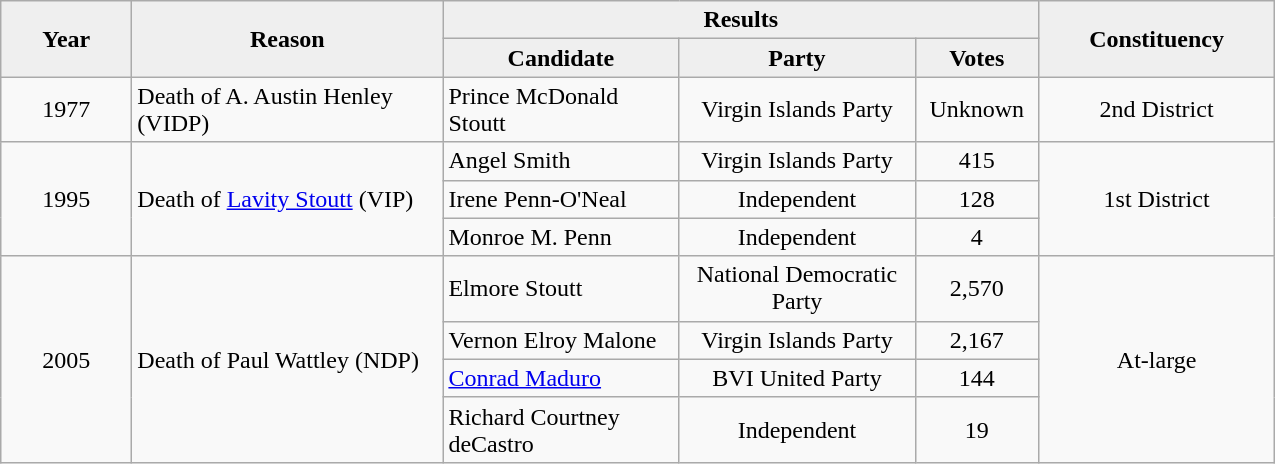<table class="wikitable">
<tr>
<th rowspan=2 align="center" style="background: #efefef;" width="80">Year</th>
<th rowspan=2 align="center" style="background: #efefef;" width="200">Reason</th>
<th colspan=3 align="center" style="background: #efefef;" width="375">Results</th>
<th rowspan=2 align="center" style="background: #efefef;" width="150">Constituency</th>
</tr>
<tr>
<td align="center" style="background: #efefef;" width="150"><strong>Candidate</strong></td>
<td align="center" style="background: #efefef;" width="150"><strong>Party</strong></td>
<td align="center" style="background: #efefef;" width="75"><strong>Votes</strong></td>
</tr>
<tr>
<td align="center">1977</td>
<td>Death of A. Austin Henley (VIDP)</td>
<td>Prince McDonald Stoutt</td>
<td align="center">Virgin Islands Party</td>
<td align="center">Unknown</td>
<td align="center">2nd District</td>
</tr>
<tr>
<td rowspan=3 align="center">1995</td>
<td rowspan=3>Death of <a href='#'>Lavity Stoutt</a> (VIP)</td>
<td>Angel Smith</td>
<td align="center">Virgin Islands Party</td>
<td align="center">415</td>
<td rowspan=3 align="center">1st District</td>
</tr>
<tr>
<td>Irene Penn-O'Neal</td>
<td align="center">Independent</td>
<td align="center">128</td>
</tr>
<tr>
<td>Monroe M. Penn</td>
<td align="center">Independent</td>
<td align="center">4</td>
</tr>
<tr>
<td rowspan=4 align="center">2005</td>
<td rowspan=4>Death of Paul Wattley (NDP)</td>
<td>Elmore Stoutt</td>
<td align="center">National Democratic Party</td>
<td align="center">2,570</td>
<td rowspan=4 align="center">At-large</td>
</tr>
<tr>
<td>Vernon Elroy Malone</td>
<td align="center">Virgin Islands Party</td>
<td align="center">2,167</td>
</tr>
<tr>
<td><a href='#'>Conrad Maduro</a></td>
<td align="center">BVI United Party</td>
<td align="center">144</td>
</tr>
<tr>
<td>Richard Courtney deCastro</td>
<td align="center">Independent</td>
<td align="center">19</td>
</tr>
</table>
